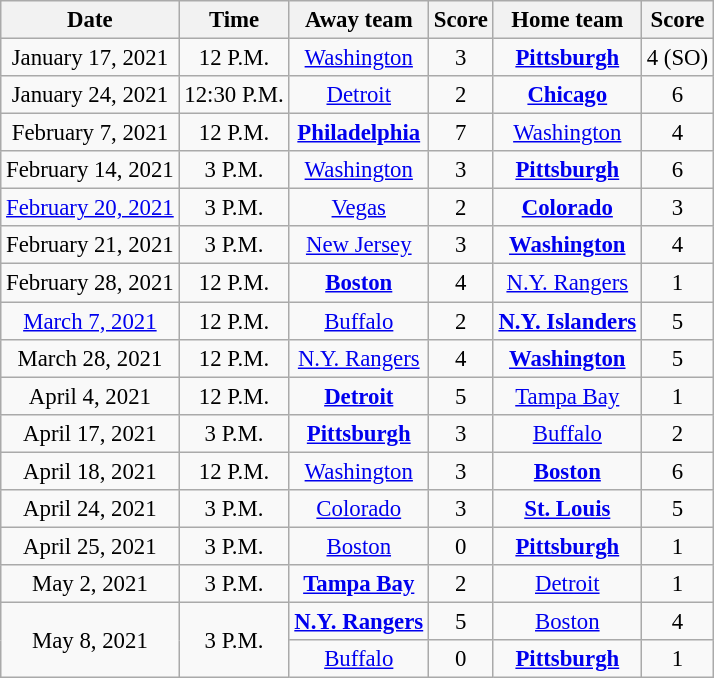<table class="wikitable sortable" style="font-size:95%;text-align:center;">
<tr>
<th>Date</th>
<th>Time</th>
<th>Away team</th>
<th>Score</th>
<th>Home team</th>
<th>Score</th>
</tr>
<tr>
<td>January 17, 2021</td>
<td>12 P.M.</td>
<td><a href='#'>Washington</a></td>
<td>3</td>
<td><a href='#'><strong>Pittsburgh</strong></a></td>
<td>4 (SO)</td>
</tr>
<tr>
<td>January 24, 2021</td>
<td>12:30 P.M.</td>
<td><a href='#'>Detroit</a></td>
<td>2</td>
<td><a href='#'><strong>Chicago</strong></a></td>
<td>6</td>
</tr>
<tr>
<td>February 7, 2021</td>
<td>12 P.M.</td>
<td><a href='#'><strong>Philadelphia</strong></a></td>
<td>7</td>
<td><a href='#'>Washington</a></td>
<td>4</td>
</tr>
<tr>
<td>February 14, 2021</td>
<td>3 P.M.</td>
<td><a href='#'>Washington</a></td>
<td>3</td>
<td><a href='#'><strong>Pittsburgh</strong></a></td>
<td>6</td>
</tr>
<tr>
<td><a href='#'>February 20, 2021</a></td>
<td>3 P.M.</td>
<td><a href='#'>Vegas</a></td>
<td>2</td>
<td><strong><a href='#'>Colorado</a></strong></td>
<td>3</td>
</tr>
<tr>
<td>February 21, 2021</td>
<td>3 P.M.</td>
<td><a href='#'>New Jersey</a></td>
<td>3</td>
<td><a href='#'><strong>Washington</strong></a></td>
<td>4</td>
</tr>
<tr>
<td>February 28, 2021</td>
<td>12 P.M.</td>
<td><a href='#'><strong>Boston</strong></a></td>
<td>4</td>
<td><a href='#'>N.Y. Rangers</a></td>
<td>1</td>
</tr>
<tr>
<td><a href='#'>March 7, 2021</a></td>
<td>12 P.M.</td>
<td><a href='#'>Buffalo</a></td>
<td>2</td>
<td><a href='#'><strong>N.Y. Islanders</strong></a></td>
<td>5</td>
</tr>
<tr>
<td>March 28, 2021</td>
<td>12 P.M.</td>
<td><a href='#'>N.Y. Rangers</a></td>
<td>4</td>
<td><a href='#'><strong>Washington</strong></a></td>
<td>5</td>
</tr>
<tr>
<td>April 4, 2021</td>
<td>12 P.M.</td>
<td><a href='#'><strong>Detroit</strong></a></td>
<td>5</td>
<td><a href='#'>Tampa Bay</a></td>
<td>1</td>
</tr>
<tr>
<td>April 17, 2021</td>
<td>3 P.M.</td>
<td><a href='#'><strong>Pittsburgh</strong></a></td>
<td>3</td>
<td><a href='#'>Buffalo</a></td>
<td>2</td>
</tr>
<tr>
<td>April 18, 2021</td>
<td>12 P.M.</td>
<td><a href='#'>Washington</a></td>
<td>3</td>
<td><a href='#'><strong>Boston</strong></a></td>
<td>6</td>
</tr>
<tr>
<td>April 24, 2021</td>
<td>3 P.M.</td>
<td><a href='#'>Colorado</a></td>
<td>3</td>
<td><a href='#'><strong>St. Louis</strong></a></td>
<td>5</td>
</tr>
<tr>
<td>April 25, 2021</td>
<td>3 P.M.</td>
<td><a href='#'>Boston</a></td>
<td>0</td>
<td><a href='#'><strong>Pittsburgh</strong></a></td>
<td>1</td>
</tr>
<tr>
<td>May 2, 2021</td>
<td>3 P.M.</td>
<td><a href='#'><strong>Tampa Bay</strong></a></td>
<td>2</td>
<td><a href='#'>Detroit</a></td>
<td>1</td>
</tr>
<tr>
<td rowspan=2>May 8, 2021</td>
<td rowspan=2>3 P.M.</td>
<td><a href='#'><strong>N.Y. Rangers</strong></a></td>
<td>5</td>
<td><a href='#'>Boston</a></td>
<td>4</td>
</tr>
<tr .>
<td><a href='#'>Buffalo</a></td>
<td>0</td>
<td><a href='#'><strong>Pittsburgh</strong></a></td>
<td>1</td>
</tr>
</table>
